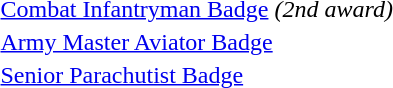<table>
<tr>
<td></td>
<td><a href='#'>Combat Infantryman Badge</a> <em>(2nd award)</em></td>
</tr>
<tr>
<td></td>
<td><a href='#'>Army Master Aviator Badge</a></td>
</tr>
<tr>
<td></td>
<td><a href='#'>Senior Parachutist Badge</a></td>
</tr>
</table>
